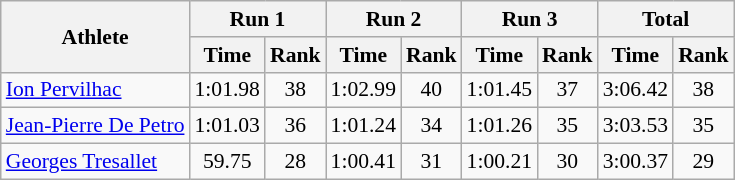<table class="wikitable" border="1" style="font-size:90%">
<tr>
<th rowspan="2">Athlete</th>
<th colspan="2">Run 1</th>
<th colspan="2">Run 2</th>
<th colspan="2">Run 3</th>
<th colspan="2">Total</th>
</tr>
<tr>
<th>Time</th>
<th>Rank</th>
<th>Time</th>
<th>Rank</th>
<th>Time</th>
<th>Rank</th>
<th>Time</th>
<th>Rank</th>
</tr>
<tr>
<td><a href='#'>Ion Pervilhac</a></td>
<td align="center">1:01.98</td>
<td align="center">38</td>
<td align="center">1:02.99</td>
<td align="center">40</td>
<td align="center">1:01.45</td>
<td align="center">37</td>
<td align="center">3:06.42</td>
<td align="center">38</td>
</tr>
<tr>
<td><a href='#'>Jean-Pierre De Petro</a></td>
<td align="center">1:01.03</td>
<td align="center">36</td>
<td align="center">1:01.24</td>
<td align="center">34</td>
<td align="center">1:01.26</td>
<td align="center">35</td>
<td align="center">3:03.53</td>
<td align="center">35</td>
</tr>
<tr>
<td><a href='#'>Georges Tresallet</a></td>
<td align="center">59.75</td>
<td align="center">28</td>
<td align="center">1:00.41</td>
<td align="center">31</td>
<td align="center">1:00.21</td>
<td align="center">30</td>
<td align="center">3:00.37</td>
<td align="center">29</td>
</tr>
</table>
